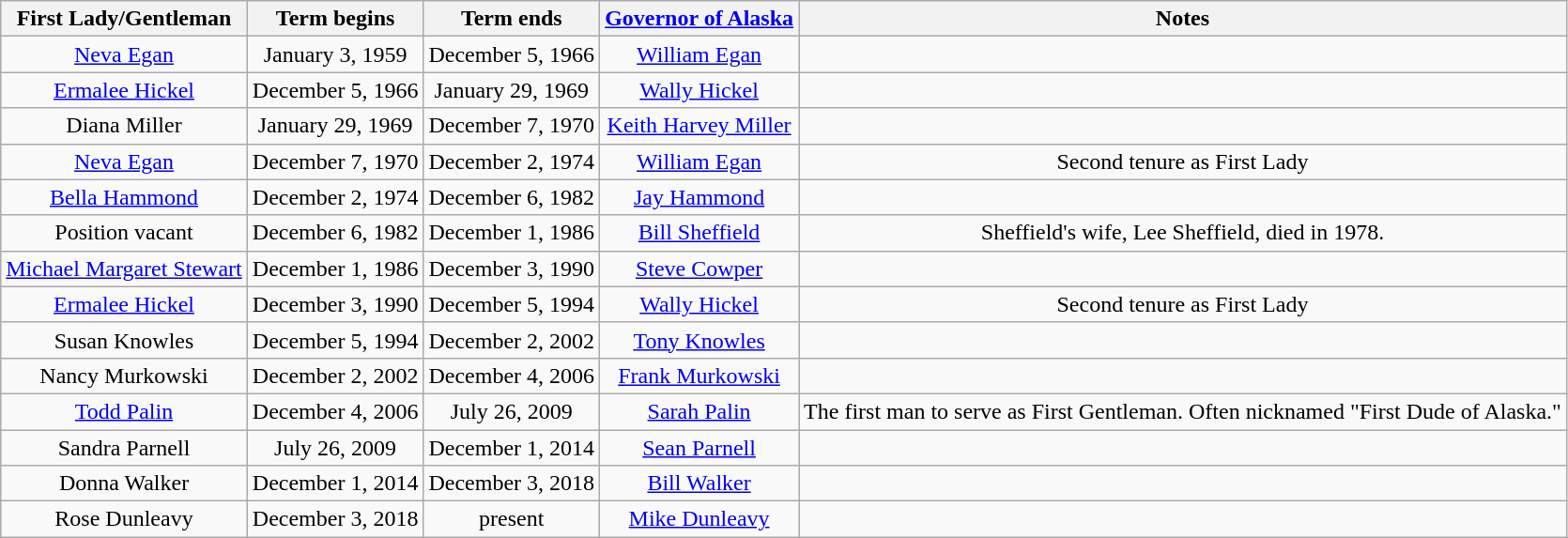<table class="wikitable" style="text-align:center">
<tr>
<th>First Lady/Gentleman</th>
<th>Term begins</th>
<th>Term ends</th>
<th><a href='#'>Governor of Alaska</a></th>
<th>Notes</th>
</tr>
<tr>
<td><a href='#'>Neva Egan</a></td>
<td>January 3, 1959</td>
<td>December 5, 1966</td>
<td><a href='#'>William Egan</a></td>
<td></td>
</tr>
<tr>
<td><a href='#'>Ermalee Hickel</a></td>
<td>December 5, 1966</td>
<td>January 29, 1969</td>
<td><a href='#'>Wally Hickel</a></td>
<td></td>
</tr>
<tr>
<td>Diana Miller</td>
<td>January 29, 1969</td>
<td>December 7, 1970</td>
<td><a href='#'>Keith Harvey Miller</a></td>
<td></td>
</tr>
<tr>
<td><a href='#'>Neva Egan</a></td>
<td>December 7, 1970</td>
<td>December 2, 1974</td>
<td><a href='#'>William Egan</a></td>
<td>Second tenure as First Lady</td>
</tr>
<tr>
<td><a href='#'>Bella Hammond</a></td>
<td>December 2, 1974</td>
<td>December 6, 1982</td>
<td><a href='#'>Jay Hammond</a></td>
<td></td>
</tr>
<tr>
<td>Position vacant</td>
<td>December 6, 1982</td>
<td>December 1, 1986</td>
<td><a href='#'>Bill Sheffield</a></td>
<td>Sheffield's wife, Lee Sheffield, died in 1978.</td>
</tr>
<tr>
<td><a href='#'>Michael Margaret Stewart</a></td>
<td>December 1, 1986</td>
<td>December 3, 1990</td>
<td><a href='#'>Steve Cowper</a></td>
<td></td>
</tr>
<tr>
<td><a href='#'>Ermalee Hickel</a></td>
<td>December 3, 1990</td>
<td>December 5, 1994</td>
<td><a href='#'>Wally Hickel</a></td>
<td>Second tenure as First Lady</td>
</tr>
<tr>
<td>Susan Knowles</td>
<td>December 5, 1994</td>
<td>December 2, 2002</td>
<td><a href='#'>Tony Knowles</a></td>
<td></td>
</tr>
<tr>
<td>Nancy Murkowski</td>
<td>December 2, 2002</td>
<td>December 4, 2006</td>
<td><a href='#'>Frank Murkowski</a></td>
<td></td>
</tr>
<tr>
<td><a href='#'>Todd Palin</a></td>
<td>December 4, 2006</td>
<td>July 26, 2009</td>
<td><a href='#'>Sarah Palin</a></td>
<td>The first man to serve as First Gentleman. Often nicknamed "First Dude of Alaska."</td>
</tr>
<tr>
<td>Sandra Parnell</td>
<td>July 26, 2009</td>
<td>December 1, 2014</td>
<td><a href='#'>Sean Parnell</a></td>
<td></td>
</tr>
<tr>
<td>Donna Walker</td>
<td>December 1, 2014</td>
<td>December 3, 2018</td>
<td><a href='#'>Bill Walker</a></td>
<td></td>
</tr>
<tr>
<td>Rose Dunleavy</td>
<td>December 3, 2018</td>
<td>present</td>
<td><a href='#'>Mike Dunleavy</a></td>
<td></td>
</tr>
</table>
